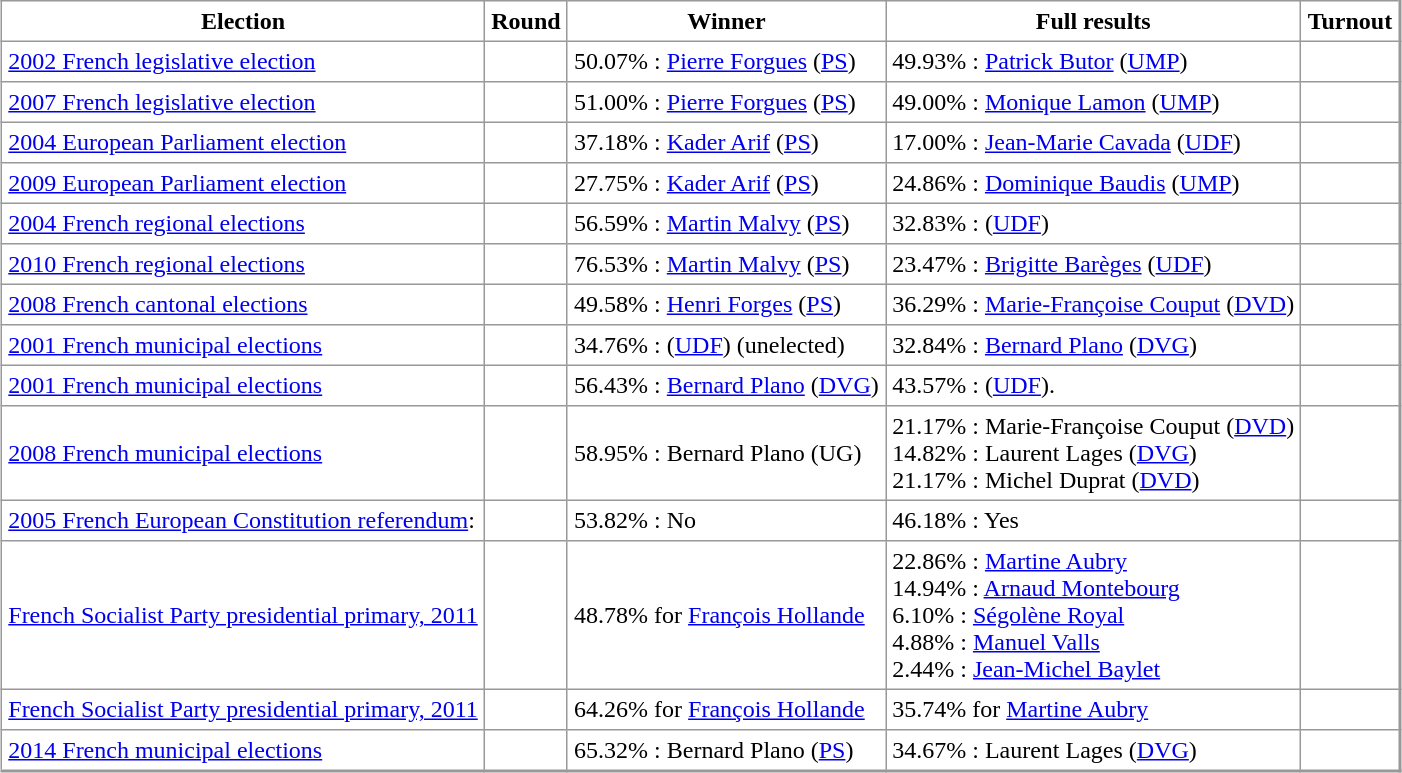<table align="center" rules="all" cellspacing="0" cellpadding="4" style="border: 1px solid #999; border-right: 2px solid #999; border-bottom: 2px solid #999">
<tr>
<th>Election</th>
<th>Round</th>
<th>Winner</th>
<th>Full results</th>
<th>Turnout</th>
</tr>
<tr>
<td><a href='#'>2002 French legislative election</a></td>
<td></td>
<td><span>50.07%</span> : <a href='#'>Pierre Forgues</a> (<a href='#'>PS</a>)</td>
<td><span>49.93%</span> : <a href='#'>Patrick Butor</a> (<a href='#'>UMP</a>)</td>
<td></td>
</tr>
<tr>
<td><a href='#'>2007 French legislative election</a></td>
<td></td>
<td><span>51.00%</span> : <a href='#'>Pierre Forgues</a> (<a href='#'>PS</a>)</td>
<td><span>49.00%</span> : <a href='#'>Monique Lamon</a> (<a href='#'>UMP</a>)</td>
<td></td>
</tr>
<tr>
<td><a href='#'>2004 European Parliament election</a></td>
<td></td>
<td><span>37.18%</span> : <a href='#'>Kader Arif</a> (<a href='#'>PS</a>)</td>
<td><span>17.00%</span> : <a href='#'>Jean-Marie Cavada</a> (<a href='#'>UDF</a>)</td>
<td></td>
</tr>
<tr>
<td><a href='#'>2009 European Parliament election</a></td>
<td></td>
<td><span>27.75%</span> : <a href='#'>Kader Arif</a> (<a href='#'>PS</a>)</td>
<td><span>24.86%</span> : <a href='#'>Dominique Baudis</a> (<a href='#'>UMP</a>)</td>
<td></td>
</tr>
<tr>
<td><a href='#'>2004 French regional elections</a></td>
<td></td>
<td><span>56.59%</span> : <a href='#'>Martin Malvy</a> (<a href='#'>PS</a>)</td>
<td><span>32.83%</span> :  (<a href='#'>UDF</a>)</td>
<td></td>
</tr>
<tr>
<td><a href='#'>2010 French regional elections</a></td>
<td></td>
<td><span>76.53%</span> : <a href='#'>Martin Malvy</a> (<a href='#'>PS</a>)</td>
<td><span>23.47%</span> : <a href='#'>Brigitte Barèges</a> (<a href='#'>UDF</a>)</td>
<td></td>
</tr>
<tr>
<td><a href='#'>2008 French cantonal elections</a></td>
<td></td>
<td><span>49.58%</span> : <a href='#'>Henri Forges</a> (<a href='#'>PS</a>)</td>
<td><span>36.29%</span> : <a href='#'>Marie-Françoise Couput</a> (<a href='#'>DVD</a>)</td>
<td></td>
</tr>
<tr>
<td><a href='#'>2001 French municipal elections</a></td>
<td></td>
<td><span>34.76%</span> :  (<a href='#'>UDF</a>) (unelected)</td>
<td><span>32.84%</span> : <a href='#'>Bernard Plano</a> (<a href='#'>DVG</a>)</td>
<td></td>
</tr>
<tr>
<td><a href='#'>2001 French municipal elections</a></td>
<td></td>
<td><span>56.43%</span> : <a href='#'>Bernard Plano</a> (<a href='#'>DVG</a>)</td>
<td><span>43.57%</span> :  (<a href='#'>UDF</a>).</td>
<td></td>
</tr>
<tr>
<td><a href='#'>2008 French municipal elections</a></td>
<td></td>
<td><span>58.95%</span> : Bernard Plano (UG)</td>
<td><span>21.17%</span> : Marie-Françoise Couput (<a href='#'>DVD</a>)<br><span>14.82%</span> : Laurent Lages (<a href='#'>DVG</a>)<br><span>21.17%</span> : Michel Duprat (<a href='#'>DVD</a>)</td>
<td></td>
</tr>
<tr>
<td><a href='#'>2005 French European Constitution referendum</a>:</td>
<td></td>
<td>53.82% : No</td>
<td>46.18% : Yes</td>
<td></td>
</tr>
<tr>
<td><a href='#'>French Socialist Party presidential primary, 2011</a></td>
<td></td>
<td><span>48.78%</span> for <a href='#'>François Hollande</a></td>
<td><span>22.86%</span> : <a href='#'>Martine Aubry</a> <br> <span>14.94%</span> : <a href='#'>Arnaud Montebourg</a> <br> <span>6.10%</span> : <a href='#'>Ségolène Royal</a> <br> <span>4.88%</span> : <a href='#'>Manuel Valls</a> <br> <span>2.44%</span> : <a href='#'>Jean-Michel Baylet</a></td>
<td></td>
</tr>
<tr>
<td><a href='#'>French Socialist Party presidential primary, 2011</a></td>
<td></td>
<td><span>64.26%</span> for <a href='#'>François Hollande</a></td>
<td><span>35.74%</span> for <a href='#'>Martine Aubry</a></td>
<td></td>
</tr>
<tr>
<td><a href='#'>2014 French municipal elections</a></td>
<td></td>
<td><span>65.32%</span> : Bernard Plano (<a href='#'>PS</a>)</td>
<td><span>34.67%</span> : Laurent Lages (<a href='#'>DVG</a>)</td>
<td></td>
</tr>
</table>
